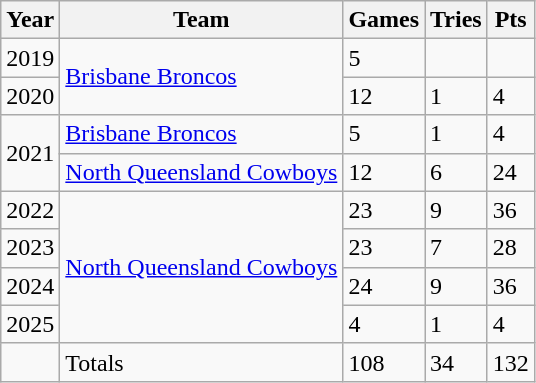<table class="wikitable">
<tr>
<th>Year</th>
<th>Team</th>
<th>Games</th>
<th>Tries</th>
<th>Pts</th>
</tr>
<tr>
<td>2019</td>
<td rowspan="2"> <a href='#'>Brisbane Broncos</a></td>
<td>5</td>
<td></td>
<td></td>
</tr>
<tr>
<td>2020</td>
<td>12</td>
<td>1</td>
<td>4</td>
</tr>
<tr>
<td rowspan="2">2021</td>
<td> <a href='#'>Brisbane Broncos</a></td>
<td>5</td>
<td>1</td>
<td>4</td>
</tr>
<tr>
<td> <a href='#'>North Queensland Cowboys</a></td>
<td>12</td>
<td>6</td>
<td>24</td>
</tr>
<tr>
<td>2022</td>
<td rowspan="4"> <a href='#'>North Queensland Cowboys</a></td>
<td>23</td>
<td>9</td>
<td>36</td>
</tr>
<tr>
<td>2023</td>
<td>23</td>
<td>7</td>
<td>28</td>
</tr>
<tr>
<td>2024</td>
<td>24</td>
<td>9</td>
<td>36</td>
</tr>
<tr>
<td>2025</td>
<td>4</td>
<td>1</td>
<td>4</td>
</tr>
<tr>
<td></td>
<td>Totals</td>
<td>108</td>
<td>34</td>
<td>132</td>
</tr>
</table>
